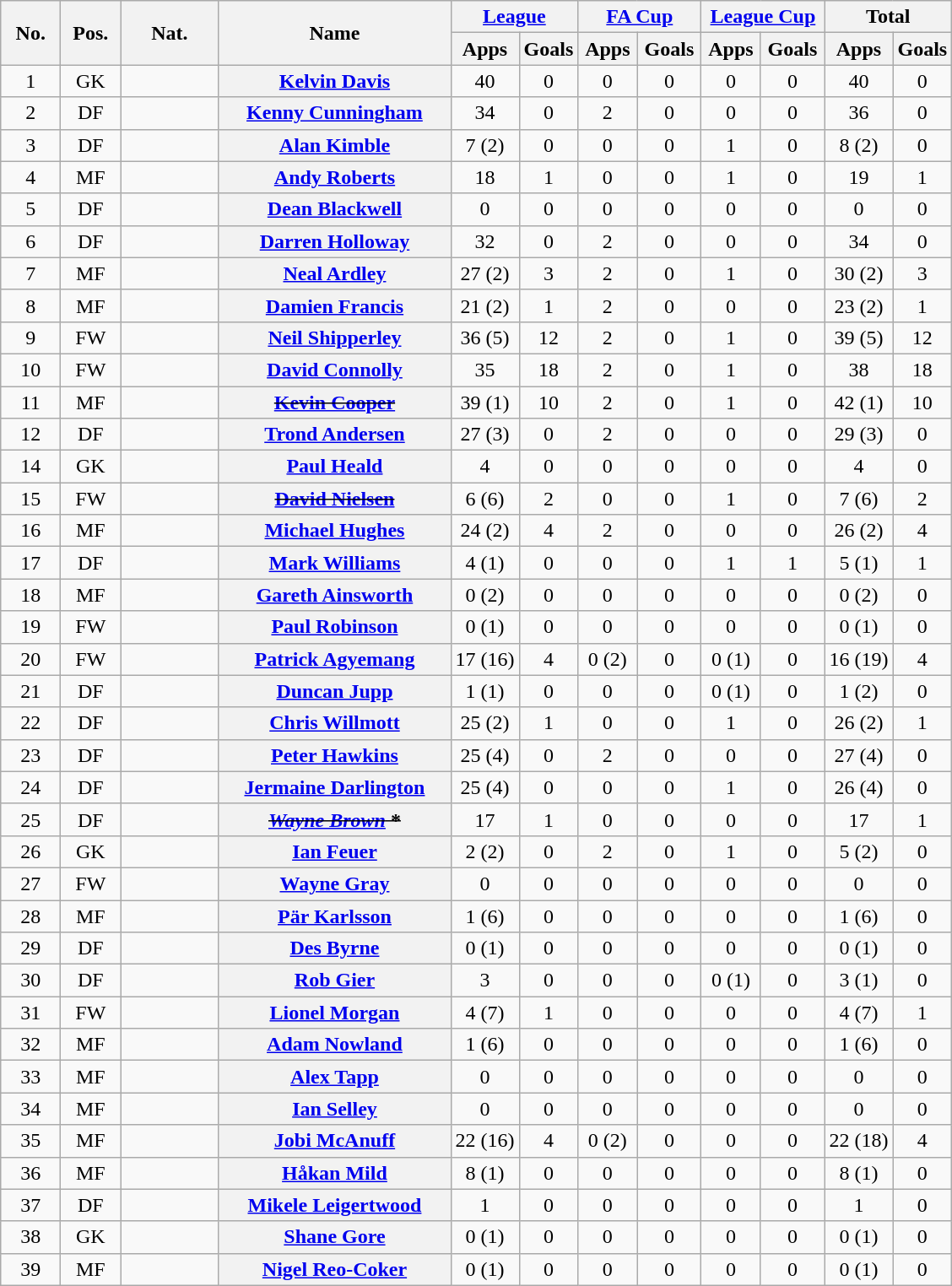<table class="wikitable plainrowheaders" style="text-align:center">
<tr>
<th rowspan="2" width="40">No.</th>
<th rowspan="2" width="40">Pos.</th>
<th rowspan="2" width="70">Nat.</th>
<th rowspan="2" width="176" scope="col">Name</th>
<th colspan="2" width="90"><a href='#'>League</a></th>
<th colspan="2" width="90"><a href='#'>FA Cup</a></th>
<th colspan="2" width="90"><a href='#'>League Cup</a></th>
<th colspan="2" width="90">Total</th>
</tr>
<tr>
<th scope="col">Apps</th>
<th scope="col">Goals</th>
<th scope="col">Apps</th>
<th scope="col">Goals</th>
<th scope="col">Apps</th>
<th scope="col">Goals</th>
<th scope="col">Apps</th>
<th scope="col">Goals</th>
</tr>
<tr>
<td>1</td>
<td>GK</td>
<td align="left"></td>
<th scope="row"><a href='#'>Kelvin Davis</a></th>
<td>40</td>
<td>0</td>
<td>0</td>
<td>0</td>
<td>0</td>
<td>0</td>
<td>40</td>
<td>0</td>
</tr>
<tr>
<td>2</td>
<td>DF</td>
<td align="left"></td>
<th scope="row"><a href='#'>Kenny Cunningham</a></th>
<td>34</td>
<td>0</td>
<td>2</td>
<td>0</td>
<td>0</td>
<td>0</td>
<td>36</td>
<td>0</td>
</tr>
<tr>
<td>3</td>
<td>DF</td>
<td align="left"></td>
<th scope="row"><a href='#'>Alan Kimble</a></th>
<td>7 (2)</td>
<td>0</td>
<td>0</td>
<td>0</td>
<td>1</td>
<td>0</td>
<td>8 (2)</td>
<td>0</td>
</tr>
<tr>
<td>4</td>
<td>MF</td>
<td align="left"></td>
<th scope="row"><a href='#'>Andy Roberts</a></th>
<td>18</td>
<td>1</td>
<td>0</td>
<td>0</td>
<td>1</td>
<td>0</td>
<td>19</td>
<td>1</td>
</tr>
<tr>
<td>5</td>
<td>DF</td>
<td align="left"></td>
<th scope="row"><a href='#'>Dean Blackwell</a></th>
<td>0</td>
<td>0</td>
<td>0</td>
<td>0</td>
<td>0</td>
<td>0</td>
<td>0</td>
<td>0</td>
</tr>
<tr>
<td>6</td>
<td>DF</td>
<td align="left"></td>
<th scope="row"><a href='#'>Darren Holloway</a></th>
<td>32</td>
<td>0</td>
<td>2</td>
<td>0</td>
<td>0</td>
<td>0</td>
<td>34</td>
<td>0</td>
</tr>
<tr>
<td>7</td>
<td>MF</td>
<td align="left"></td>
<th scope="row"><a href='#'>Neal Ardley</a></th>
<td>27 (2)</td>
<td>3</td>
<td>2</td>
<td>0</td>
<td>1</td>
<td>0</td>
<td>30 (2)</td>
<td>3</td>
</tr>
<tr>
<td>8</td>
<td>MF</td>
<td align="left"></td>
<th scope="row"><a href='#'>Damien Francis</a></th>
<td>21 (2)</td>
<td>1</td>
<td>2</td>
<td>0</td>
<td>0</td>
<td>0</td>
<td>23 (2)</td>
<td>1</td>
</tr>
<tr>
<td>9</td>
<td>FW</td>
<td align="left"></td>
<th scope="row"><a href='#'>Neil Shipperley</a></th>
<td>36 (5)</td>
<td>12</td>
<td>2</td>
<td>0</td>
<td>1</td>
<td>0</td>
<td>39 (5)</td>
<td>12</td>
</tr>
<tr>
<td>10</td>
<td>FW</td>
<td align="left"></td>
<th scope="row"><a href='#'>David Connolly</a></th>
<td>35</td>
<td>18</td>
<td>2</td>
<td>0</td>
<td>1</td>
<td>0</td>
<td>38</td>
<td>18</td>
</tr>
<tr>
<td>11</td>
<td>MF</td>
<td align="left"></td>
<th scope="row"><s><a href='#'>Kevin Cooper</a></s> </th>
<td>39 (1)</td>
<td>10</td>
<td>2</td>
<td>0</td>
<td>1</td>
<td>0</td>
<td>42 (1)</td>
<td>10</td>
</tr>
<tr>
<td>12</td>
<td>DF</td>
<td align="left"></td>
<th scope="row"><a href='#'>Trond Andersen</a></th>
<td>27 (3)</td>
<td>0</td>
<td>2</td>
<td>0</td>
<td>0</td>
<td>0</td>
<td>29 (3)</td>
<td>0</td>
</tr>
<tr>
<td>14</td>
<td>GK</td>
<td align="left"></td>
<th scope="row"><a href='#'>Paul Heald</a></th>
<td>4</td>
<td>0</td>
<td>0</td>
<td>0</td>
<td>0</td>
<td>0</td>
<td>4</td>
<td>0</td>
</tr>
<tr>
<td>15</td>
<td>FW</td>
<td align="left"></td>
<th scope="row"><s><a href='#'>David Nielsen</a></s> </th>
<td>6 (6)</td>
<td>2</td>
<td>0</td>
<td>0</td>
<td>1</td>
<td>0</td>
<td>7 (6)</td>
<td>2</td>
</tr>
<tr>
<td>16</td>
<td>MF</td>
<td align="left"></td>
<th scope="row"><a href='#'>Michael Hughes</a></th>
<td>24 (2)</td>
<td>4</td>
<td>2</td>
<td>0</td>
<td>0</td>
<td>0</td>
<td>26 (2)</td>
<td>4</td>
</tr>
<tr>
<td>17</td>
<td>DF</td>
<td align="left"></td>
<th scope="row"><a href='#'>Mark Williams</a></th>
<td>4 (1)</td>
<td>0</td>
<td>0</td>
<td>0</td>
<td>1</td>
<td>1</td>
<td>5 (1)</td>
<td>1</td>
</tr>
<tr>
<td>18</td>
<td>MF</td>
<td align="left"></td>
<th scope="row"><a href='#'>Gareth Ainsworth</a></th>
<td>0 (2)</td>
<td>0</td>
<td>0</td>
<td>0</td>
<td>0</td>
<td>0</td>
<td>0 (2)</td>
<td>0</td>
</tr>
<tr>
<td>19</td>
<td>FW</td>
<td align="left"></td>
<th scope="row"><a href='#'>Paul Robinson</a></th>
<td>0 (1)</td>
<td>0</td>
<td>0</td>
<td>0</td>
<td>0</td>
<td>0</td>
<td>0 (1)</td>
<td>0</td>
</tr>
<tr>
<td>20</td>
<td>FW</td>
<td align="left"></td>
<th scope="row"><a href='#'>Patrick Agyemang</a></th>
<td>17 (16)</td>
<td>4</td>
<td>0 (2)</td>
<td>0</td>
<td>0 (1)</td>
<td>0</td>
<td>16 (19)</td>
<td>4</td>
</tr>
<tr>
<td>21</td>
<td>DF</td>
<td align="left"></td>
<th scope="row"><a href='#'>Duncan Jupp</a></th>
<td>1 (1)</td>
<td>0</td>
<td>0</td>
<td>0</td>
<td>0 (1)</td>
<td>0</td>
<td>1 (2)</td>
<td>0</td>
</tr>
<tr>
<td>22</td>
<td>DF</td>
<td align="left"></td>
<th scope="row"><a href='#'>Chris Willmott</a></th>
<td>25 (2)</td>
<td>1</td>
<td>0</td>
<td>0</td>
<td>1</td>
<td>0</td>
<td>26 (2)</td>
<td>1</td>
</tr>
<tr>
<td>23</td>
<td>DF</td>
<td align="left"></td>
<th scope="row"><a href='#'>Peter Hawkins</a></th>
<td>25 (4)</td>
<td>0</td>
<td>2</td>
<td>0</td>
<td>0</td>
<td>0</td>
<td>27 (4)</td>
<td>0</td>
</tr>
<tr>
<td>24</td>
<td>DF</td>
<td align="left"></td>
<th scope="row"><a href='#'>Jermaine Darlington</a></th>
<td>25 (4)</td>
<td>0</td>
<td>0</td>
<td>0</td>
<td>1</td>
<td>0</td>
<td>26 (4)</td>
<td>0</td>
</tr>
<tr>
<td>25</td>
<td>DF</td>
<td align="left"></td>
<th scope="row"><s><em><a href='#'>Wayne Brown</a></em> *</s> </th>
<td>17</td>
<td>1</td>
<td>0</td>
<td>0</td>
<td>0</td>
<td>0</td>
<td>17</td>
<td>1</td>
</tr>
<tr>
<td>26</td>
<td>GK</td>
<td align="left"></td>
<th scope="row"><a href='#'>Ian Feuer</a></th>
<td>2 (2)</td>
<td>0</td>
<td>2</td>
<td>0</td>
<td>1</td>
<td>0</td>
<td>5 (2)</td>
<td>0</td>
</tr>
<tr>
<td>27</td>
<td>FW</td>
<td align="left"></td>
<th scope="row"><a href='#'>Wayne Gray</a></th>
<td>0</td>
<td>0</td>
<td>0</td>
<td>0</td>
<td>0</td>
<td>0</td>
<td>0</td>
<td>0</td>
</tr>
<tr>
<td>28</td>
<td>MF</td>
<td align="left"></td>
<th scope="row"><a href='#'>Pär Karlsson</a></th>
<td>1 (6)</td>
<td>0</td>
<td>0</td>
<td>0</td>
<td>0</td>
<td>0</td>
<td>1 (6)</td>
<td>0</td>
</tr>
<tr>
<td>29</td>
<td>DF</td>
<td align="left"></td>
<th scope="row"><a href='#'>Des Byrne</a></th>
<td>0 (1)</td>
<td>0</td>
<td>0</td>
<td>0</td>
<td>0</td>
<td>0</td>
<td>0 (1)</td>
<td>0</td>
</tr>
<tr>
<td>30</td>
<td>DF</td>
<td align="left"></td>
<th scope="row"><a href='#'>Rob Gier</a></th>
<td>3</td>
<td>0</td>
<td>0</td>
<td>0</td>
<td>0 (1)</td>
<td>0</td>
<td>3 (1)</td>
<td>0</td>
</tr>
<tr>
<td>31</td>
<td>FW</td>
<td align="left"></td>
<th scope="row"><a href='#'>Lionel Morgan</a></th>
<td>4 (7)</td>
<td>1</td>
<td>0</td>
<td>0</td>
<td>0</td>
<td>0</td>
<td>4 (7)</td>
<td>1</td>
</tr>
<tr>
<td>32</td>
<td>MF</td>
<td align="left"></td>
<th scope="row"><a href='#'>Adam Nowland</a></th>
<td>1 (6)</td>
<td>0</td>
<td>0</td>
<td>0</td>
<td>0</td>
<td>0</td>
<td>1 (6)</td>
<td>0</td>
</tr>
<tr>
<td>33</td>
<td>MF</td>
<td align="left"></td>
<th scope="row"><a href='#'>Alex Tapp</a></th>
<td>0</td>
<td>0</td>
<td>0</td>
<td>0</td>
<td>0</td>
<td>0</td>
<td>0</td>
<td>0</td>
</tr>
<tr>
<td>34</td>
<td>MF</td>
<td align="left"></td>
<th scope="row"><a href='#'>Ian Selley</a></th>
<td>0</td>
<td>0</td>
<td>0</td>
<td>0</td>
<td>0</td>
<td>0</td>
<td>0</td>
<td>0</td>
</tr>
<tr>
<td>35</td>
<td>MF</td>
<td align="left"></td>
<th scope="row"><a href='#'>Jobi McAnuff</a></th>
<td>22 (16)</td>
<td>4</td>
<td>0 (2)</td>
<td>0</td>
<td>0</td>
<td>0</td>
<td>22 (18)</td>
<td>4</td>
</tr>
<tr>
<td>36</td>
<td>MF</td>
<td align="left"></td>
<th scope="row"><a href='#'>Håkan Mild</a></th>
<td>8 (1)</td>
<td>0</td>
<td>0</td>
<td>0</td>
<td>0</td>
<td>0</td>
<td>8 (1)</td>
<td>0</td>
</tr>
<tr>
<td>37</td>
<td>DF</td>
<td align="left"></td>
<th scope="row"><a href='#'>Mikele Leigertwood</a></th>
<td>1</td>
<td>0</td>
<td>0</td>
<td>0</td>
<td>0</td>
<td>0</td>
<td>1</td>
<td>0</td>
</tr>
<tr>
<td>38</td>
<td>GK</td>
<td align="left"></td>
<th scope="row"><a href='#'>Shane Gore</a></th>
<td>0 (1)</td>
<td>0</td>
<td>0</td>
<td>0</td>
<td>0</td>
<td>0</td>
<td>0 (1)</td>
<td>0</td>
</tr>
<tr>
<td>39</td>
<td>MF</td>
<td align="left"></td>
<th scope="row"><a href='#'>Nigel Reo-Coker</a></th>
<td>0 (1)</td>
<td>0</td>
<td>0</td>
<td>0</td>
<td>0</td>
<td>0</td>
<td>0 (1)</td>
<td>0</td>
</tr>
</table>
